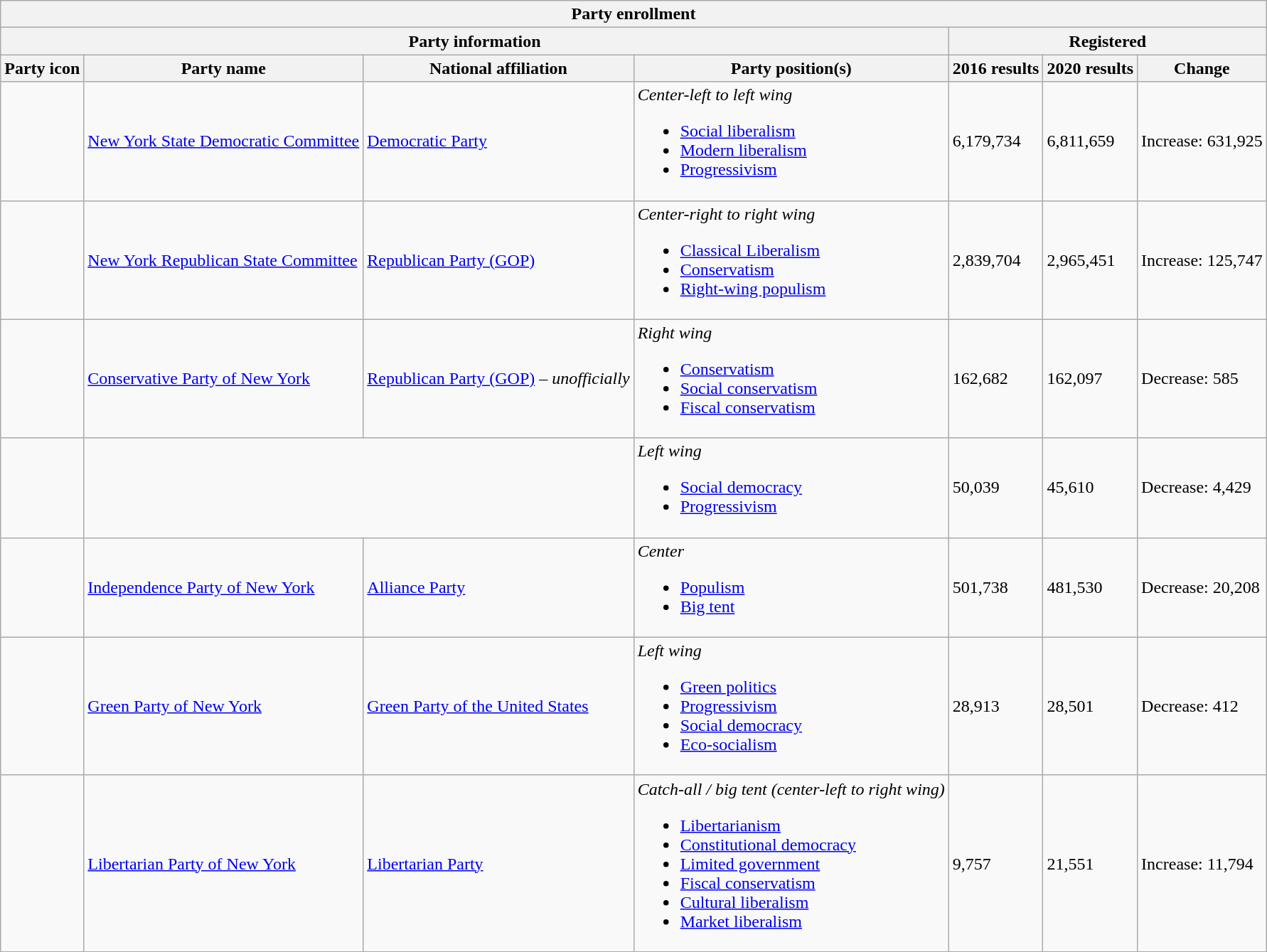<table class="wikitable sortable mw-collapsible mw-collapsed">
<tr>
<th colspan="7">Party enrollment</th>
</tr>
<tr>
<th colspan="4">Party information</th>
<th colspan="3">Registered</th>
</tr>
<tr>
<th>Party icon</th>
<th>Party name</th>
<th>National affiliation</th>
<th>Party position(s)</th>
<th>2016 results</th>
<th>2020 results</th>
<th>Change</th>
</tr>
<tr>
<td></td>
<td><a href='#'>New York State Democratic Committee</a></td>
<td><a href='#'>Democratic Party</a></td>
<td><em>Center-left to left wing</em><br><ul><li><a href='#'>Social liberalism</a></li><li><a href='#'>Modern liberalism</a></li><li><a href='#'>Progressivism</a></li></ul></td>
<td>6,179,734</td>
<td>6,811,659</td>
<td> Increase: 631,925</td>
</tr>
<tr>
<td></td>
<td><a href='#'>New York Republican State Committee</a></td>
<td><a href='#'>Republican Party (GOP)</a></td>
<td><em>Center-right to right wing</em><br><ul><li><a href='#'>Classical Liberalism</a></li><li><a href='#'>Conservatism</a></li><li><a href='#'>Right-wing populism</a></li></ul></td>
<td>2,839,704</td>
<td>2,965,451</td>
<td> Increase: 125,747</td>
</tr>
<tr>
<td></td>
<td><a href='#'>Conservative Party of New York</a></td>
<td><a href='#'>Republican Party (GOP)</a>  – <em>unofficially</em></td>
<td><em>Right wing</em><br><ul><li><a href='#'>Conservatism</a></li><li><a href='#'>Social conservatism</a></li><li><a href='#'>Fiscal conservatism</a></li></ul></td>
<td>162,682</td>
<td>162,097</td>
<td> Decrease: 585</td>
</tr>
<tr>
<td></td>
<td colspan="2"></td>
<td><em>Left wing</em><br><ul><li><a href='#'>Social democracy</a></li><li><a href='#'>Progressivism</a></li></ul></td>
<td>50,039</td>
<td>45,610</td>
<td> Decrease: 4,429</td>
</tr>
<tr>
<td></td>
<td><a href='#'>Independence Party of New York</a></td>
<td><a href='#'>Alliance Party</a></td>
<td><em>Center</em><br><ul><li><a href='#'>Populism</a></li><li><a href='#'>Big tent</a></li></ul></td>
<td>501,738</td>
<td>481,530</td>
<td> Decrease: 20,208</td>
</tr>
<tr>
<td></td>
<td><a href='#'>Green Party of New York</a></td>
<td><a href='#'>Green Party of the United States</a></td>
<td><em>Left wing</em><br><ul><li><a href='#'>Green politics</a></li><li><a href='#'>Progressivism</a></li><li><a href='#'>Social democracy</a></li><li><a href='#'>Eco-socialism</a></li></ul></td>
<td>28,913</td>
<td>28,501</td>
<td> Decrease: 412</td>
</tr>
<tr>
<td></td>
<td><a href='#'>Libertarian Party of New York</a></td>
<td><a href='#'>Libertarian Party</a></td>
<td><em>Catch-all / big tent (center-left to right wing)</em><br><ul><li><a href='#'>Libertarianism</a></li><li><a href='#'>Constitutional democracy</a></li><li><a href='#'>Limited government</a></li><li><a href='#'>Fiscal conservatism</a></li><li><a href='#'>Cultural liberalism</a></li><li><a href='#'>Market liberalism</a></li></ul></td>
<td>9,757</td>
<td>21,551</td>
<td> Increase: 11,794</td>
</tr>
</table>
